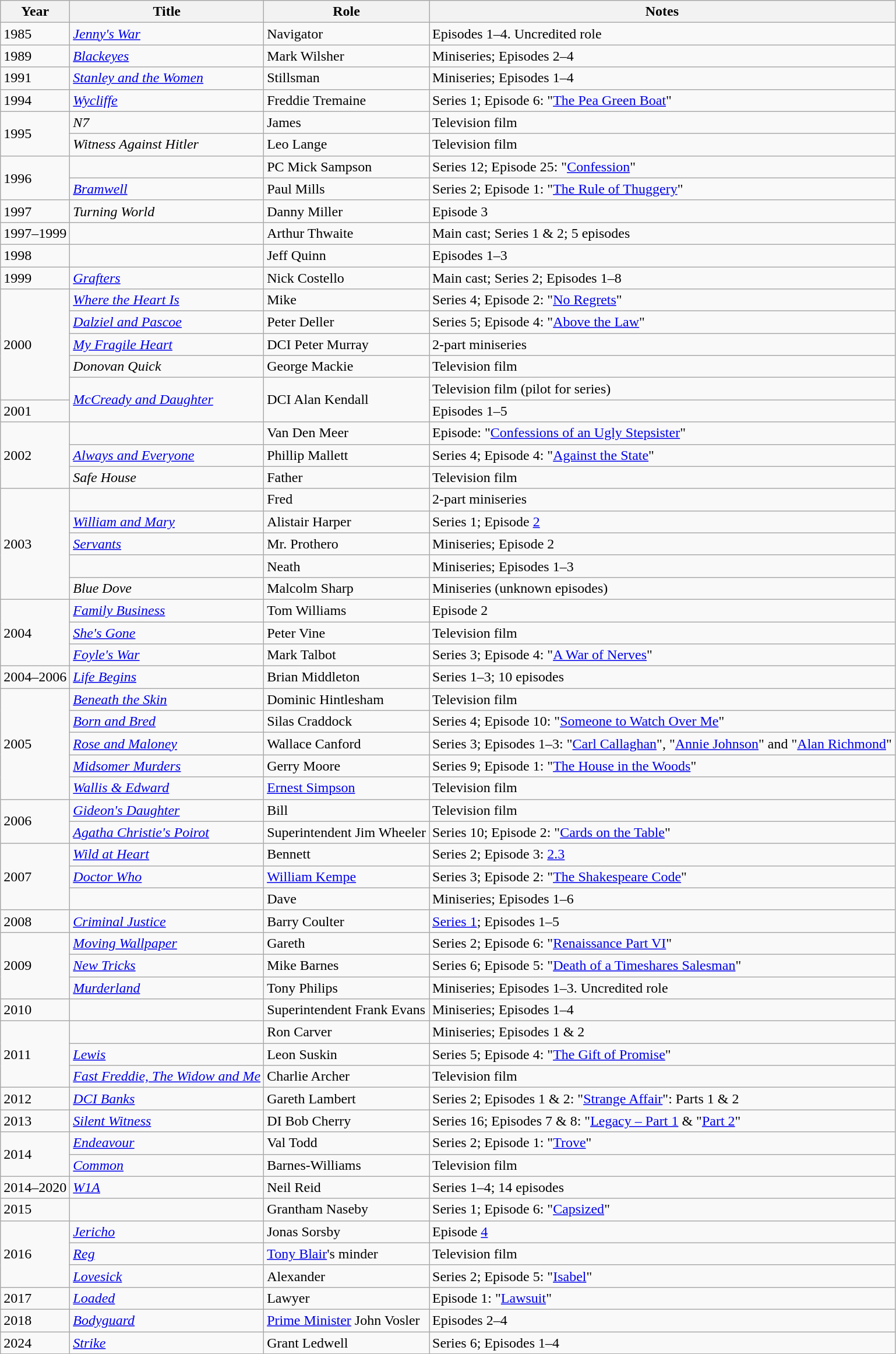<table class="wikitable sortable">
<tr>
<th>Year</th>
<th>Title</th>
<th>Role</th>
<th class="unsortable">Notes</th>
</tr>
<tr>
<td>1985</td>
<td><em><a href='#'>Jenny's War</a></em></td>
<td>Navigator</td>
<td>Episodes 1–4. Uncredited role</td>
</tr>
<tr>
<td>1989</td>
<td><em><a href='#'>Blackeyes</a></em></td>
<td>Mark Wilsher</td>
<td>Miniseries; Episodes 2–4</td>
</tr>
<tr>
<td>1991</td>
<td><em><a href='#'>Stanley and the Women</a></em></td>
<td>Stillsman</td>
<td>Miniseries; Episodes 1–4</td>
</tr>
<tr>
<td>1994</td>
<td><em><a href='#'>Wycliffe</a></em></td>
<td>Freddie Tremaine</td>
<td>Series 1; Episode 6: "<a href='#'>The Pea Green Boat</a>"</td>
</tr>
<tr>
<td rowspan=2>1995</td>
<td><em>N7</em></td>
<td>James</td>
<td>Television film</td>
</tr>
<tr>
<td><em>Witness Against Hitler</em></td>
<td>Leo Lange</td>
<td>Television film</td>
</tr>
<tr>
<td rowspan=2>1996</td>
<td><em></em></td>
<td>PC Mick Sampson</td>
<td>Series 12; Episode 25: "<a href='#'>Confession</a>"</td>
</tr>
<tr>
<td><em><a href='#'>Bramwell</a></em></td>
<td>Paul Mills</td>
<td>Series 2; Episode 1: "<a href='#'>The Rule of Thuggery</a>"</td>
</tr>
<tr>
<td>1997</td>
<td><em>Turning World</em></td>
<td>Danny Miller</td>
<td>Episode 3</td>
</tr>
<tr>
<td>1997–1999</td>
<td><em></em></td>
<td>Arthur Thwaite</td>
<td>Main cast; Series 1 & 2; 5 episodes</td>
</tr>
<tr>
<td>1998</td>
<td><em></em></td>
<td>Jeff Quinn</td>
<td>Episodes 1–3</td>
</tr>
<tr>
<td>1999</td>
<td><em><a href='#'>Grafters</a></em></td>
<td>Nick Costello</td>
<td>Main cast; Series 2; Episodes 1–8</td>
</tr>
<tr>
<td rowspan=5>2000</td>
<td><em><a href='#'>Where the Heart Is</a></em></td>
<td>Mike</td>
<td>Series 4; Episode 2: "<a href='#'>No Regrets</a>"</td>
</tr>
<tr>
<td><em><a href='#'>Dalziel and Pascoe</a></em></td>
<td>Peter Deller</td>
<td>Series 5; Episode 4: "<a href='#'>Above the Law</a>"</td>
</tr>
<tr>
<td><em><a href='#'>My Fragile Heart</a></em></td>
<td>DCI Peter Murray</td>
<td>2-part miniseries</td>
</tr>
<tr>
<td><em>Donovan Quick</em></td>
<td>George Mackie</td>
<td>Television film</td>
</tr>
<tr>
<td rowspan=2><em><a href='#'>McCready and Daughter</a></em></td>
<td rowspan=2>DCI Alan Kendall</td>
<td>Television film (pilot for series)</td>
</tr>
<tr>
<td>2001</td>
<td>Episodes 1–5</td>
</tr>
<tr>
<td rowspan=3>2002</td>
<td><em></em></td>
<td>Van Den Meer</td>
<td>Episode: "<a href='#'>Confessions of an Ugly Stepsister</a>"</td>
</tr>
<tr>
<td><em><a href='#'>Always and Everyone</a></em></td>
<td>Phillip Mallett</td>
<td>Series 4; Episode 4: "<a href='#'>Against the State</a>"</td>
</tr>
<tr>
<td><em>Safe House</em></td>
<td>Father</td>
<td>Television film</td>
</tr>
<tr>
<td rowspan=5>2003</td>
<td><em></em></td>
<td>Fred</td>
<td>2-part miniseries</td>
</tr>
<tr>
<td><em><a href='#'>William and Mary</a></em></td>
<td>Alistair Harper</td>
<td>Series 1; Episode <a href='#'>2</a></td>
</tr>
<tr>
<td><em><a href='#'>Servants</a></em></td>
<td>Mr. Prothero</td>
<td>Miniseries; Episode 2</td>
</tr>
<tr>
<td><em></em></td>
<td>Neath</td>
<td>Miniseries; Episodes 1–3</td>
</tr>
<tr>
<td><em>Blue Dove</em></td>
<td>Malcolm Sharp</td>
<td>Miniseries (unknown episodes)</td>
</tr>
<tr>
<td rowspan=3>2004</td>
<td><em><a href='#'>Family Business</a></em></td>
<td>Tom Williams</td>
<td>Episode 2</td>
</tr>
<tr>
<td><em><a href='#'>She's Gone</a></em></td>
<td>Peter Vine</td>
<td>Television film</td>
</tr>
<tr>
<td><em><a href='#'>Foyle's War</a></em></td>
<td>Mark Talbot</td>
<td>Series 3; Episode 4: "<a href='#'>A War of Nerves</a>"</td>
</tr>
<tr>
<td>2004–2006</td>
<td><em><a href='#'>Life Begins</a></em></td>
<td>Brian Middleton</td>
<td>Series 1–3; 10 episodes</td>
</tr>
<tr>
<td rowspan=5>2005</td>
<td><em><a href='#'>Beneath the Skin</a></em></td>
<td>Dominic Hintlesham</td>
<td>Television film</td>
</tr>
<tr>
<td><em><a href='#'>Born and Bred</a></em></td>
<td>Silas Craddock</td>
<td>Series 4; Episode 10: "<a href='#'>Someone to Watch Over Me</a>"</td>
</tr>
<tr>
<td><em><a href='#'>Rose and Maloney</a></em></td>
<td>Wallace Canford</td>
<td>Series 3; Episodes 1–3: "<a href='#'>Carl Callaghan</a>", "<a href='#'>Annie Johnson</a>" and "<a href='#'>Alan Richmond</a>"</td>
</tr>
<tr>
<td><em><a href='#'>Midsomer Murders</a></em></td>
<td>Gerry Moore</td>
<td>Series 9; Episode 1: "<a href='#'>The House in the Woods</a>"</td>
</tr>
<tr>
<td><em><a href='#'>Wallis & Edward</a></em></td>
<td><a href='#'>Ernest Simpson</a></td>
<td>Television film</td>
</tr>
<tr>
<td rowspan=2>2006</td>
<td><em><a href='#'>Gideon's Daughter</a></em></td>
<td>Bill</td>
<td>Television film</td>
</tr>
<tr>
<td><em><a href='#'>Agatha Christie's Poirot</a></em></td>
<td>Superintendent Jim Wheeler</td>
<td>Series 10; Episode 2: "<a href='#'>Cards on the Table</a>"</td>
</tr>
<tr>
<td rowspan=3>2007</td>
<td><em><a href='#'>Wild at Heart</a></em></td>
<td>Bennett</td>
<td>Series 2; Episode 3: <a href='#'>2.3</a></td>
</tr>
<tr>
<td><em><a href='#'>Doctor Who</a></em></td>
<td><a href='#'>William Kempe</a></td>
<td>Series 3; Episode 2: "<a href='#'>The Shakespeare Code</a>"</td>
</tr>
<tr>
<td><em></em></td>
<td>Dave</td>
<td>Miniseries; Episodes 1–6</td>
</tr>
<tr>
<td>2008</td>
<td><em><a href='#'>Criminal Justice</a></em></td>
<td>Barry Coulter</td>
<td><a href='#'>Series 1</a>; Episodes 1–5</td>
</tr>
<tr>
<td rowspan=3>2009</td>
<td><em><a href='#'>Moving Wallpaper</a></em></td>
<td>Gareth</td>
<td>Series 2; Episode 6: "<a href='#'>Renaissance Part VI</a>"</td>
</tr>
<tr>
<td><em><a href='#'>New Tricks</a></em></td>
<td>Mike Barnes</td>
<td>Series 6; Episode 5: "<a href='#'>Death of a Timeshares Salesman</a>"</td>
</tr>
<tr>
<td><em><a href='#'>Murderland</a></em></td>
<td>Tony Philips</td>
<td>Miniseries; Episodes 1–3. Uncredited role</td>
</tr>
<tr>
<td>2010</td>
<td><em></em></td>
<td>Superintendent Frank Evans</td>
<td>Miniseries; Episodes 1–4</td>
</tr>
<tr>
<td rowspan=3>2011</td>
<td><em></em></td>
<td>Ron Carver</td>
<td>Miniseries; Episodes 1 & 2</td>
</tr>
<tr>
<td><em><a href='#'>Lewis</a></em></td>
<td>Leon Suskin</td>
<td>Series 5; Episode 4: "<a href='#'>The Gift of Promise</a>"</td>
</tr>
<tr>
<td><em><a href='#'>Fast Freddie, The Widow and Me</a></em></td>
<td>Charlie Archer</td>
<td>Television film</td>
</tr>
<tr>
<td>2012</td>
<td><em><a href='#'>DCI Banks</a></em></td>
<td>Gareth Lambert</td>
<td>Series 2; Episodes 1 & 2: "<a href='#'>Strange Affair</a>": Parts 1 & 2</td>
</tr>
<tr>
<td>2013</td>
<td><em><a href='#'>Silent Witness</a></em></td>
<td>DI Bob Cherry</td>
<td>Series 16; Episodes 7 & 8: "<a href='#'>Legacy – Part 1</a> & "<a href='#'>Part 2</a>"</td>
</tr>
<tr>
<td rowspan=2>2014</td>
<td><em><a href='#'>Endeavour</a></em></td>
<td>Val Todd</td>
<td>Series 2; Episode 1: "<a href='#'>Trove</a>"</td>
</tr>
<tr>
<td><em><a href='#'>Common</a></em></td>
<td>Barnes-Williams</td>
<td>Television film</td>
</tr>
<tr>
<td>2014–2020</td>
<td><em><a href='#'>W1A</a></em></td>
<td>Neil Reid</td>
<td>Series 1–4; 14 episodes</td>
</tr>
<tr>
<td>2015</td>
<td><em></em></td>
<td>Grantham Naseby</td>
<td>Series 1; Episode 6: "<a href='#'>Capsized</a>"</td>
</tr>
<tr>
<td rowspan=3>2016</td>
<td><em><a href='#'>Jericho</a></em></td>
<td>Jonas Sorsby</td>
<td>Episode <a href='#'>4</a></td>
</tr>
<tr>
<td><em><a href='#'>Reg</a></em></td>
<td><a href='#'>Tony Blair</a>'s minder</td>
<td>Television film</td>
</tr>
<tr>
<td><em><a href='#'>Lovesick</a></em></td>
<td>Alexander</td>
<td>Series 2; Episode 5: "<a href='#'>Isabel</a>"</td>
</tr>
<tr>
<td>2017</td>
<td><em><a href='#'>Loaded</a></em></td>
<td>Lawyer</td>
<td>Episode 1: "<a href='#'>Lawsuit</a>"</td>
</tr>
<tr>
<td>2018</td>
<td><em><a href='#'>Bodyguard</a></em></td>
<td><a href='#'>Prime Minister</a> John Vosler</td>
<td>Episodes 2–4</td>
</tr>
<tr>
<td>2024</td>
<td><em><a href='#'>Strike</a></em></td>
<td>Grant Ledwell</td>
<td>Series 6; Episodes 1–4</td>
</tr>
</table>
